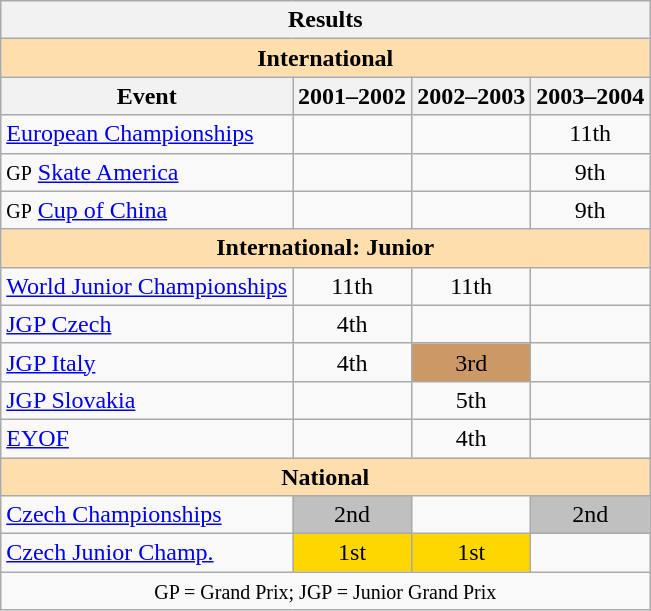<table class="wikitable" style="text-align:center">
<tr>
<th colspan=4 align=center><strong>Results</strong></th>
</tr>
<tr>
<th style="background-color: #ffdead; " colspan=4 align=center><strong>International</strong></th>
</tr>
<tr>
<th>Event</th>
<th>2001–2002</th>
<th>2002–2003</th>
<th>2003–2004</th>
</tr>
<tr>
<td align=left><a href='#'>European Championships</a></td>
<td></td>
<td></td>
<td>11th</td>
</tr>
<tr>
<td align=left><small>GP</small> <a href='#'>Skate America</a></td>
<td></td>
<td></td>
<td>9th</td>
</tr>
<tr>
<td align=left><small>GP</small> <a href='#'>Cup of China</a></td>
<td></td>
<td></td>
<td>9th</td>
</tr>
<tr>
<th style="background-color: #ffdead; " colspan=4 align=center><strong>International: Junior</strong></th>
</tr>
<tr>
<td align=left><a href='#'>World Junior Championships</a></td>
<td>11th</td>
<td>11th</td>
<td></td>
</tr>
<tr>
<td align=left><a href='#'>JGP Czech</a></td>
<td>4th</td>
<td></td>
<td></td>
</tr>
<tr>
<td align=left><a href='#'>JGP Italy</a></td>
<td>4th</td>
<td bgcolor=cc9966>3rd</td>
<td></td>
</tr>
<tr>
<td align=left><a href='#'>JGP Slovakia</a></td>
<td></td>
<td>5th</td>
<td></td>
</tr>
<tr>
<td align=left><a href='#'>EYOF</a></td>
<td></td>
<td>4th</td>
<td></td>
</tr>
<tr>
<th style="background-color: #ffdead; " colspan=4 align=center><strong>National</strong></th>
</tr>
<tr>
<td align=left><a href='#'>Czech Championships</a></td>
<td bgcolor=silver>2nd</td>
<td></td>
<td bgcolor=silver>2nd</td>
</tr>
<tr>
<td align=left><a href='#'>Czech Junior Champ.</a></td>
<td bgcolor=gold>1st</td>
<td bgcolor=gold>1st</td>
<td></td>
</tr>
<tr>
<td colspan=4 align=center><small> GP = Grand Prix; JGP = Junior Grand Prix </small></td>
</tr>
</table>
